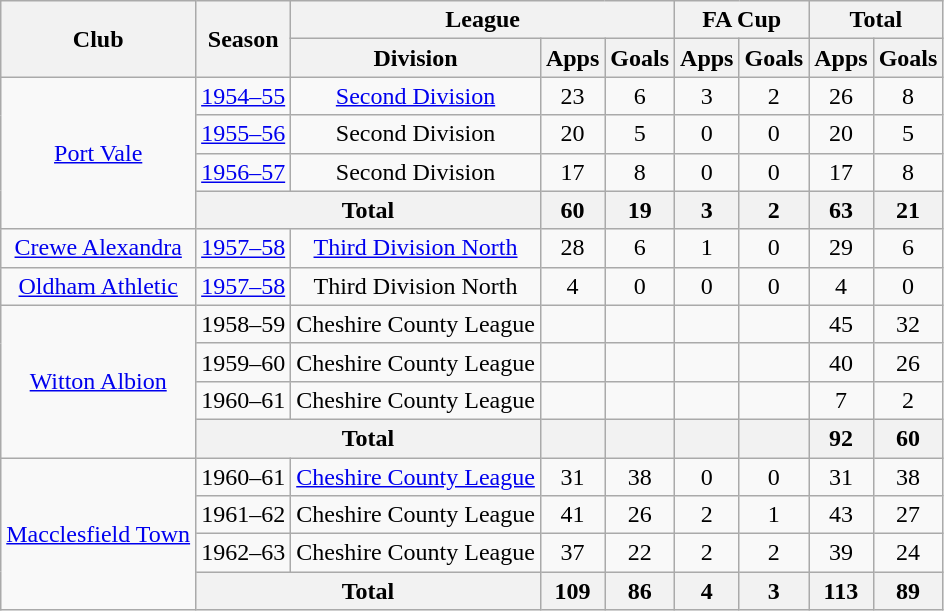<table class="wikitable" style="text-align: center;">
<tr>
<th rowspan="2">Club</th>
<th rowspan="2">Season</th>
<th colspan="3">League</th>
<th colspan="2">FA Cup</th>
<th colspan="2">Total</th>
</tr>
<tr>
<th>Division</th>
<th>Apps</th>
<th>Goals</th>
<th>Apps</th>
<th>Goals</th>
<th>Apps</th>
<th>Goals</th>
</tr>
<tr>
<td rowspan="4"><a href='#'>Port Vale</a></td>
<td><a href='#'>1954–55</a></td>
<td><a href='#'>Second Division</a></td>
<td>23</td>
<td>6</td>
<td>3</td>
<td>2</td>
<td>26</td>
<td>8</td>
</tr>
<tr>
<td><a href='#'>1955–56</a></td>
<td>Second Division</td>
<td>20</td>
<td>5</td>
<td>0</td>
<td>0</td>
<td>20</td>
<td>5</td>
</tr>
<tr>
<td><a href='#'>1956–57</a></td>
<td>Second Division</td>
<td>17</td>
<td>8</td>
<td>0</td>
<td>0</td>
<td>17</td>
<td>8</td>
</tr>
<tr>
<th colspan="2">Total</th>
<th>60</th>
<th>19</th>
<th>3</th>
<th>2</th>
<th>63</th>
<th>21</th>
</tr>
<tr>
<td><a href='#'>Crewe Alexandra</a></td>
<td><a href='#'>1957–58</a></td>
<td><a href='#'>Third Division North</a></td>
<td>28</td>
<td>6</td>
<td>1</td>
<td>0</td>
<td>29</td>
<td>6</td>
</tr>
<tr>
<td><a href='#'>Oldham Athletic</a></td>
<td><a href='#'>1957–58</a></td>
<td>Third Division North</td>
<td>4</td>
<td>0</td>
<td>0</td>
<td>0</td>
<td>4</td>
<td>0</td>
</tr>
<tr>
<td rowspan="4"><a href='#'>Witton Albion</a></td>
<td>1958–59</td>
<td>Cheshire County League</td>
<td></td>
<td></td>
<td></td>
<td></td>
<td>45</td>
<td>32</td>
</tr>
<tr>
<td>1959–60</td>
<td>Cheshire County League</td>
<td></td>
<td></td>
<td></td>
<td></td>
<td>40</td>
<td>26</td>
</tr>
<tr>
<td>1960–61</td>
<td>Cheshire County League</td>
<td></td>
<td></td>
<td></td>
<td></td>
<td>7</td>
<td>2</td>
</tr>
<tr>
<th colspan="2">Total</th>
<th></th>
<th></th>
<th></th>
<th></th>
<th>92</th>
<th>60</th>
</tr>
<tr>
<td rowspan="4"><a href='#'>Macclesfield Town</a></td>
<td>1960–61</td>
<td><a href='#'>Cheshire County League</a></td>
<td>31</td>
<td>38</td>
<td>0</td>
<td>0</td>
<td>31</td>
<td>38</td>
</tr>
<tr>
<td>1961–62</td>
<td>Cheshire County League</td>
<td>41</td>
<td>26</td>
<td>2</td>
<td>1</td>
<td>43</td>
<td>27</td>
</tr>
<tr>
<td>1962–63</td>
<td>Cheshire County League</td>
<td>37</td>
<td>22</td>
<td>2</td>
<td>2</td>
<td>39</td>
<td>24</td>
</tr>
<tr>
<th colspan="2">Total</th>
<th>109</th>
<th>86</th>
<th>4</th>
<th>3</th>
<th>113</th>
<th>89</th>
</tr>
</table>
